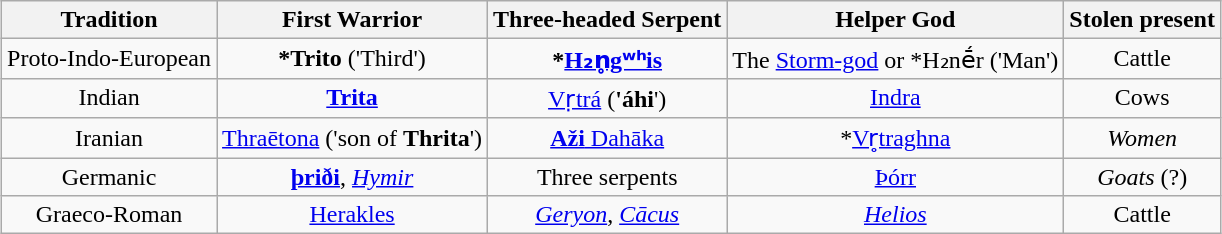<table class="wikitable" style="text-align: center; margin-left: auto; margin-right: auto; border: none;">
<tr>
<th>Tradition</th>
<th>First Warrior</th>
<th>Three-headed Serpent</th>
<th>Helper God</th>
<th>Stolen present</th>
</tr>
<tr>
<td>Proto-Indo-European</td>
<td><strong>*Trito</strong> ('Third')</td>
<td><strong>*<a href='#'>H₂n̥gʷʰis</a></strong></td>
<td>The <a href='#'>Storm-god</a> or *H₂nḗr ('Man')</td>
<td>Cattle</td>
</tr>
<tr>
<td>Indian</td>
<td><strong><a href='#'>Trita</a></strong></td>
<td><a href='#'>Vṛtrá</a> (<strong>'áhi</strong>')</td>
<td><a href='#'>Indra</a></td>
<td>Cows</td>
</tr>
<tr>
<td>Iranian</td>
<td><a href='#'>Thraētona</a> ('son of <strong>Thrita</strong>')</td>
<td><a href='#'><strong>Aži</strong> Dahāka</a></td>
<td>*<a href='#'>Vr̥traghna</a></td>
<td><em>Women</em></td>
</tr>
<tr>
<td>Germanic</td>
<td><strong><a href='#'>þriði</a></strong>, <em><a href='#'>Hymir</a></em></td>
<td>Three serpents</td>
<td><a href='#'>Þórr</a></td>
<td><em>Goats</em> (?)</td>
</tr>
<tr>
<td>Graeco-Roman</td>
<td><a href='#'>Herakles</a></td>
<td><em><a href='#'>Geryon</a></em>, <a href='#'><em>Cācus</em></a></td>
<td><em><a href='#'>Helios</a></em></td>
<td>Cattle</td>
</tr>
</table>
